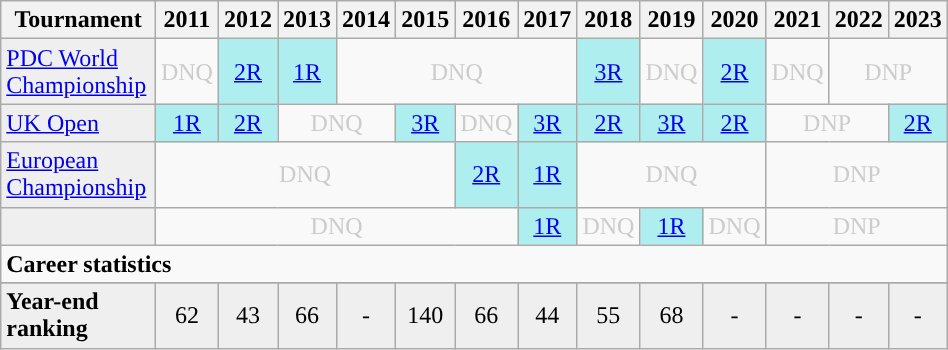<table class="wikitable" style="width:50%; margin:0">
<tr>
<th>Tournament</th>
<th>2011</th>
<th>2012</th>
<th>2013</th>
<th>2014</th>
<th>2015</th>
<th>2016</th>
<th>2017</th>
<th>2018</th>
<th>2019</th>
<th>2020</th>
<th>2021</th>
<th>2022</th>
<th>2023</th>
</tr>
<tr>
<td style="background:#efefef;"><a href='#'>PDC World Championship</a></td>
<td style="text-align:center; color:#ccc;">DNQ</td>
<td style="text-align:center; background:#afeeee;"><a href='#'>2R</a></td>
<td style="text-align:center; background:#afeeee;"><a href='#'>1R</a></td>
<td colspan="4" style="text-align:center; color:#ccc;">DNQ</td>
<td style="text-align:center; background:#afeeee;"><a href='#'>3R</a></td>
<td colspan="1" style="text-align:center; color:#ccc;">DNQ</td>
<td style="text-align:center; background:#afeeee;"><a href='#'>2R</a></td>
<td colspan="1" style="text-align:center; color:#ccc;">DNQ</td>
<td colspan="2" style="text-align:center; color:#ccc;">DNP</td>
</tr>
<tr>
<td style="background:#efefef;"><a href='#'>UK Open</a></td>
<td style="text-align:center; background:#afeeee;"><a href='#'>1R</a></td>
<td style="text-align:center; background:#afeeee;"><a href='#'>2R</a></td>
<td colspan="2" style="text-align:center; color:#ccc;">DNQ</td>
<td style="text-align:center; background:#afeeee;"><a href='#'>3R</a></td>
<td colspan="1" style="text-align:center; color:#ccc;">DNQ</td>
<td style="text-align:center; background:#afeeee;"><a href='#'>3R</a></td>
<td style="text-align:center; background:#afeeee;"><a href='#'>2R</a></td>
<td style="text-align:center; background:#afeeee;"><a href='#'>3R</a></td>
<td style="text-align:center; background:#afeeee;"><a href='#'>2R</a></td>
<td colspan="2" style="text-align:center; color:#ccc;">DNP</td>
<td style="text-align:center; background:#afeeee;"><a href='#'>2R</a></td>
</tr>
<tr>
<td style="background:#efefef;"><a href='#'>European Championship</a></td>
<td colspan="5" style="text-align:center; color:#ccc;">DNQ</td>
<td style="text-align:center; background:#afeeee;"><a href='#'>2R</a></td>
<td style="text-align:center; background:#afeeee;"><a href='#'>1R</a></td>
<td colspan="3" style="text-align:center; color:#ccc;">DNQ</td>
<td colspan="3" style="text-align:center; color:#ccc;">DNP</td>
</tr>
<tr>
<td style="background:#efefef;"></td>
<td colspan="6" style="text-align:center; color:#ccc;">DNQ</td>
<td style="text-align:center; background:#afeeee;"><a href='#'>1R</a></td>
<td style="text-align:center; color:#ccc;">DNQ</td>
<td style="text-align:center; background:#afeeee;"><a href='#'>1R</a></td>
<td style="text-align:center; color:#ccc;">DNQ</td>
<td colspan="3" style="text-align:center; color:#ccc;">DNP</td>
</tr>
<tr>
<td colspan="14" align="left"><strong>Career statistics</strong></td>
</tr>
<tr>
</tr>
<tr bgcolor="efefef">
<td align="left"><strong>Year-end ranking</strong></td>
<td style="text-align:center;">62</td>
<td style="text-align:center;">43</td>
<td style="text-align:center;">66</td>
<td style="text-align:center;">-</td>
<td style="text-align:center;">140</td>
<td style="text-align:center;">66</td>
<td style="text-align:center;">44</td>
<td style="text-align:center;">55</td>
<td style="text-align:center;">68</td>
<td style="text-align:center;">-</td>
<td style="text-align:center;">-</td>
<td style="text-align:center;">-</td>
<td style="text-align:center;">-</td>
</tr>
</table>
